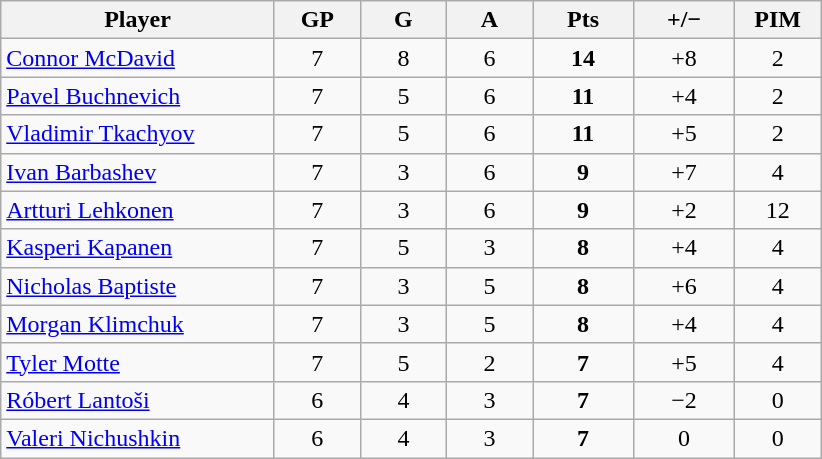<table class="wikitable sortable" style="text-align:center;">
<tr>
<th width="175px">Player</th>
<th width="50px">GP</th>
<th width="50px">G</th>
<th width="50px">A</th>
<th width="60px">Pts</th>
<th width="60px">+/−</th>
<th width="50px">PIM</th>
</tr>
<tr>
<td style="text-align:left;"> <a href='#'>Connor McDavid</a></td>
<td>7</td>
<td>8</td>
<td>6</td>
<td><strong>14</strong></td>
<td>+8</td>
<td>2</td>
</tr>
<tr>
<td style="text-align:left;"> <a href='#'>Pavel Buchnevich</a></td>
<td>7</td>
<td>5</td>
<td>6</td>
<td><strong>11</strong></td>
<td>+4</td>
<td>2</td>
</tr>
<tr>
<td style="text-align:left;"> <a href='#'>Vladimir Tkachyov</a></td>
<td>7</td>
<td>5</td>
<td>6</td>
<td><strong>11</strong></td>
<td>+5</td>
<td>2</td>
</tr>
<tr>
<td style="text-align:left;"> <a href='#'>Ivan Barbashev</a></td>
<td>7</td>
<td>3</td>
<td>6</td>
<td><strong>9</strong></td>
<td>+7</td>
<td>4</td>
</tr>
<tr>
<td style="text-align:left;"> <a href='#'>Artturi Lehkonen</a></td>
<td>7</td>
<td>3</td>
<td>6</td>
<td><strong>9</strong></td>
<td>+2</td>
<td>12</td>
</tr>
<tr>
<td style="text-align:left;"> <a href='#'>Kasperi Kapanen</a></td>
<td>7</td>
<td>5</td>
<td>3</td>
<td><strong>8</strong></td>
<td>+4</td>
<td>4</td>
</tr>
<tr>
<td style="text-align:left;"> <a href='#'>Nicholas Baptiste</a></td>
<td>7</td>
<td>3</td>
<td>5</td>
<td><strong>8</strong></td>
<td>+6</td>
<td>4</td>
</tr>
<tr>
<td style="text-align:left;"> <a href='#'>Morgan Klimchuk</a></td>
<td>7</td>
<td>3</td>
<td>5</td>
<td><strong>8</strong></td>
<td>+4</td>
<td>4</td>
</tr>
<tr>
<td style="text-align:left;"> <a href='#'>Tyler Motte</a></td>
<td>7</td>
<td>5</td>
<td>2</td>
<td><strong>7</strong></td>
<td>+5</td>
<td>4</td>
</tr>
<tr>
<td style="text-align:left;"> <a href='#'>Róbert Lantoši</a></td>
<td>6</td>
<td>4</td>
<td>3</td>
<td><strong>7</strong></td>
<td>−2</td>
<td>0</td>
</tr>
<tr>
<td style="text-align:left;"> <a href='#'>Valeri Nichushkin</a></td>
<td>6</td>
<td>4</td>
<td>3</td>
<td><strong>7</strong></td>
<td>0</td>
<td>0</td>
</tr>
</table>
